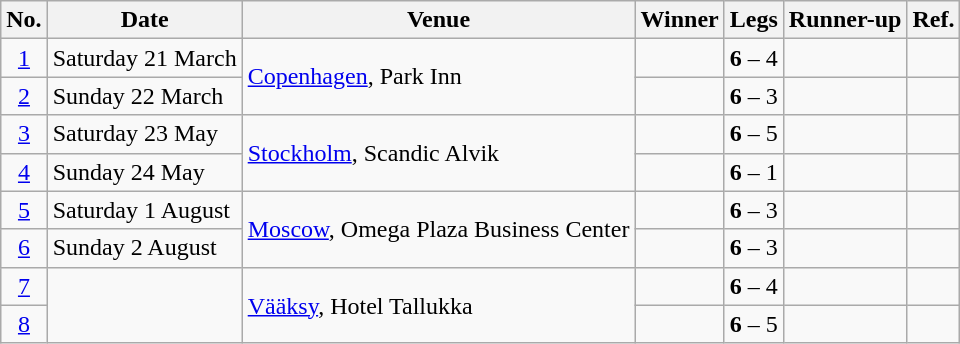<table class="wikitable">
<tr>
<th>No.</th>
<th>Date</th>
<th>Venue</th>
<th>Winner</th>
<th>Legs</th>
<th>Runner-up</th>
<th>Ref.</th>
</tr>
<tr>
<td align=center><a href='#'>1</a></td>
<td>Saturday 21 March</td>
<td rowspan=2> <a href='#'>Copenhagen</a>, Park Inn</td>
<td align=right></td>
<td align=center><strong>6</strong> – 4</td>
<td></td>
<td align="center"></td>
</tr>
<tr>
<td align=center><a href='#'>2</a></td>
<td>Sunday 22 March</td>
<td align=right></td>
<td align=center><strong>6</strong> – 3</td>
<td></td>
<td align="center"></td>
</tr>
<tr>
<td align=center><a href='#'>3</a></td>
<td>Saturday 23 May</td>
<td rowspan=2> <a href='#'>Stockholm</a>, Scandic Alvik</td>
<td align=right></td>
<td align=center><strong>6</strong> – 5</td>
<td></td>
<td align="center"></td>
</tr>
<tr>
<td align=center><a href='#'>4</a></td>
<td>Sunday 24 May</td>
<td align=right></td>
<td align=center><strong>6</strong> – 1</td>
<td></td>
<td align="center"></td>
</tr>
<tr>
<td align=center><a href='#'>5</a></td>
<td>Saturday 1 August</td>
<td rowspan=2> <a href='#'>Moscow</a>, Omega Plaza Business Center</td>
<td align=right></td>
<td align=center><strong>6</strong> – 3</td>
<td></td>
<td align="center"></td>
</tr>
<tr>
<td align=center><a href='#'>6</a></td>
<td>Sunday 2 August</td>
<td align=right></td>
<td align=center><strong>6</strong> – 3</td>
<td></td>
<td align="center"></td>
</tr>
<tr>
<td align=center><a href='#'>7</a></td>
<td rowspan=2></td>
<td rowspan=2> <a href='#'>Vääksy</a>, Hotel Tallukka</td>
<td align=right></td>
<td align=center><strong>6</strong> – 4</td>
<td></td>
<td align="center"></td>
</tr>
<tr>
<td align=center><a href='#'>8</a></td>
<td align=right></td>
<td align=center><strong>6</strong> – 5</td>
<td></td>
<td align="center"></td>
</tr>
</table>
